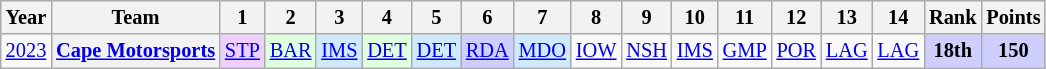<table class="wikitable" style="text-align:center; font-size:85%">
<tr>
<th>Year</th>
<th>Team</th>
<th>1</th>
<th>2</th>
<th>3</th>
<th>4</th>
<th>5</th>
<th>6</th>
<th>7</th>
<th>8</th>
<th>9</th>
<th>10</th>
<th>11</th>
<th>12</th>
<th>13</th>
<th>14</th>
<th>Rank</th>
<th>Points</th>
</tr>
<tr>
<td><a href='#'>2023</a></td>
<th nowrap><a href='#'>Cape Motorsports</a></th>
<td style="background:#EFCFFF;"><a href='#'>STP</a><br></td>
<td style="background:#dfffdf;"><a href='#'>BAR</a><br></td>
<td style="background:#cfeaff;"><a href='#'>IMS</a><br></td>
<td style="background:#dfffdf;"><a href='#'>DET</a><br></td>
<td style="background:#cfeaff;"><a href='#'>DET</a><br></td>
<td style="background:#cfcfff;"><a href='#'>RDA</a><br></td>
<td style="background:#cfeaff;"><a href='#'>MDO</a><br></td>
<td><a href='#'>IOW</a></td>
<td><a href='#'>NSH</a></td>
<td><a href='#'>IMS</a></td>
<td><a href='#'>GMP</a></td>
<td><a href='#'>POR</a></td>
<td><a href='#'>LAG</a></td>
<td><a href='#'>LAG</a></td>
<th style="background:#CFCFFF;">18th</th>
<th style="background:#CFCFFF;">150</th>
</tr>
</table>
